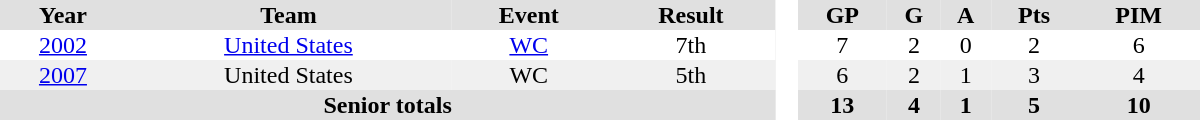<table border="0" cellpadding="1" cellspacing="0" style="text-align:center; width:50em">
<tr ALIGN="center" bgcolor="#e0e0e0">
<th>Year</th>
<th>Team</th>
<th>Event</th>
<th>Result</th>
<th rowspan="99" bgcolor="#ffffff"> </th>
<th>GP</th>
<th>G</th>
<th>A</th>
<th>Pts</th>
<th>PIM</th>
</tr>
<tr>
<td><a href='#'>2002</a></td>
<td><a href='#'>United States</a></td>
<td><a href='#'>WC</a></td>
<td>7th</td>
<td>7</td>
<td>2</td>
<td>0</td>
<td>2</td>
<td>6</td>
</tr>
<tr bgcolor="#f0f0f0">
<td><a href='#'>2007</a></td>
<td>United States</td>
<td>WC</td>
<td>5th</td>
<td>6</td>
<td>2</td>
<td>1</td>
<td>3</td>
<td>4</td>
</tr>
<tr bgcolor="#e0e0e0">
<th colspan="4">Senior totals</th>
<th>13</th>
<th>4</th>
<th>1</th>
<th>5</th>
<th>10</th>
</tr>
</table>
